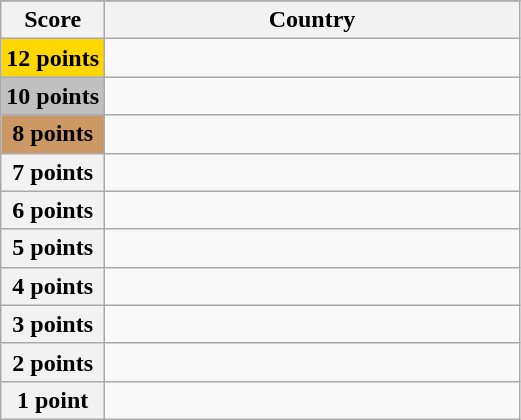<table class="wikitable">
<tr>
</tr>
<tr>
<th scope="col" width="20%">Score</th>
<th scope="col">Country</th>
</tr>
<tr>
<th scope="row" style="background:gold">12 points</th>
<td></td>
</tr>
<tr>
<th scope="row" style="background:silver">10 points</th>
<td></td>
</tr>
<tr>
<th scope="row" style="background:#CC9966">8 points</th>
<td></td>
</tr>
<tr>
<th scope="row">7 points</th>
<td></td>
</tr>
<tr>
<th scope="row">6 points</th>
<td></td>
</tr>
<tr>
<th scope="row">5 points</th>
<td></td>
</tr>
<tr>
<th scope="row">4 points</th>
<td></td>
</tr>
<tr>
<th scope="row">3 points</th>
<td></td>
</tr>
<tr>
<th scope="row">2 points</th>
<td></td>
</tr>
<tr>
<th scope="row">1 point</th>
<td></td>
</tr>
</table>
